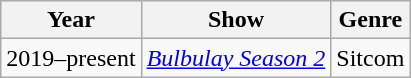<table class="wikitable">
<tr>
<th>Year</th>
<th>Show</th>
<th>Genre</th>
</tr>
<tr>
<td>2019–present</td>
<td><em><a href='#'>Bulbulay Season 2</a></em></td>
<td>Sitcom</td>
</tr>
</table>
